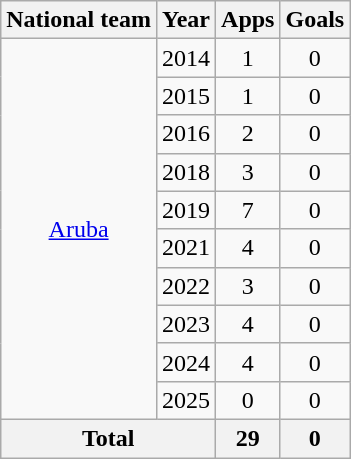<table class="wikitable" style="text-align:center">
<tr>
<th>National team</th>
<th>Year</th>
<th>Apps</th>
<th>Goals</th>
</tr>
<tr>
<td rowspan="10"><a href='#'>Aruba</a></td>
<td>2014</td>
<td>1</td>
<td>0</td>
</tr>
<tr>
<td>2015</td>
<td>1</td>
<td>0</td>
</tr>
<tr>
<td>2016</td>
<td>2</td>
<td>0</td>
</tr>
<tr>
<td>2018</td>
<td>3</td>
<td>0</td>
</tr>
<tr>
<td>2019</td>
<td>7</td>
<td>0</td>
</tr>
<tr>
<td>2021</td>
<td>4</td>
<td>0</td>
</tr>
<tr>
<td>2022</td>
<td>3</td>
<td>0</td>
</tr>
<tr>
<td>2023</td>
<td>4</td>
<td>0</td>
</tr>
<tr>
<td>2024</td>
<td>4</td>
<td>0</td>
</tr>
<tr>
<td>2025</td>
<td>0</td>
<td>0</td>
</tr>
<tr>
<th colspan=2>Total</th>
<th>29</th>
<th>0</th>
</tr>
</table>
